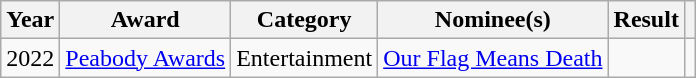<table class="wikitable plainrowheaders sortable">
<tr>
<th scope="col">Year</th>
<th scope="col">Award</th>
<th scope="col">Category</th>
<th scope="col">Nominee(s)</th>
<th scope="col">Result</th>
<th scope="col" class="unsortable"></th>
</tr>
<tr>
<td>2022</td>
<td><a href='#'>Peabody Awards</a></td>
<td>Entertainment</td>
<td><a href='#'>Our Flag Means Death</a></td>
<td></td>
<td></td>
</tr>
</table>
